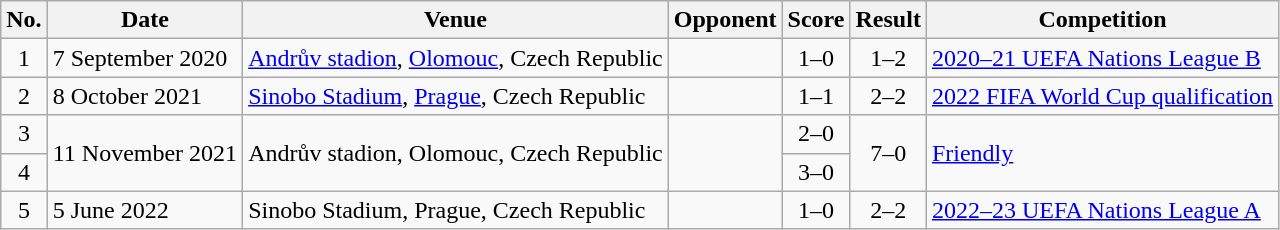<table class="wikitable sortable">
<tr>
<th scope="col">No.</th>
<th scope="col">Date</th>
<th scope="col">Venue</th>
<th scope="col">Opponent</th>
<th scope="col">Score</th>
<th scope="col">Result</th>
<th scope="col">Competition</th>
</tr>
<tr>
<td style="text-align:center">1</td>
<td>7 September 2020</td>
<td><a href='#'>Andrův stadion</a>, <a href='#'>Olomouc</a>, Czech Republic</td>
<td></td>
<td style="text-align:center">1–0</td>
<td style="text-align:center">1–2</td>
<td><a href='#'>2020–21 UEFA Nations League B</a></td>
</tr>
<tr>
<td style="text-align:center">2</td>
<td>8 October 2021</td>
<td><a href='#'>Sinobo Stadium</a>, <a href='#'>Prague</a>, Czech Republic</td>
<td></td>
<td style="text-align:center">1–1</td>
<td style="text-align:center">2–2</td>
<td><a href='#'>2022 FIFA World Cup qualification</a></td>
</tr>
<tr>
<td style="text-align:center">3</td>
<td rowspan="2">11 November 2021</td>
<td rowspan="2">Andrův stadion, Olomouc, Czech Republic</td>
<td rowspan="2"></td>
<td style="text-align:center">2–0</td>
<td rowspan="2" style="text-align:center">7–0</td>
<td rowspan="2"><a href='#'>Friendly</a></td>
</tr>
<tr>
<td style="text-align:center">4</td>
<td style="text-align:center">3–0</td>
</tr>
<tr>
<td style="text-align:center">5</td>
<td>5 June 2022</td>
<td>Sinobo Stadium, Prague, Czech Republic</td>
<td></td>
<td style="text-align:center">1–0</td>
<td style="text-align:center">2–2</td>
<td><a href='#'>2022–23 UEFA Nations League A</a></td>
</tr>
</table>
